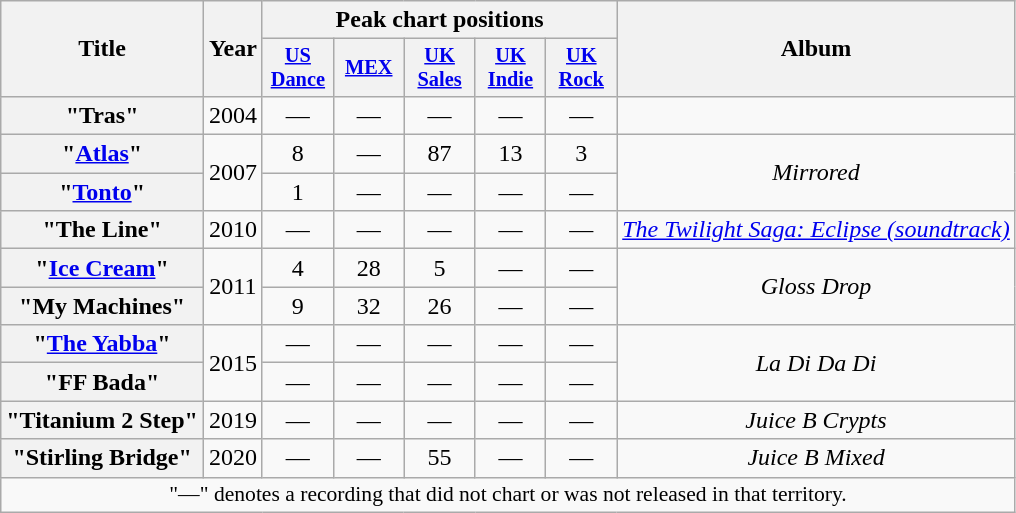<table class="wikitable plainrowheaders" style="text-align:center;">
<tr>
<th scope="col" rowspan="2">Title</th>
<th scope="col" rowspan="2">Year</th>
<th scope="col" colspan="5">Peak chart positions</th>
<th scope="col" rowspan="2">Album</th>
</tr>
<tr>
<th scope="col" style="width:3em;font-size:85%;"><a href='#'>US<br>Dance</a><br></th>
<th scope="col" style="width:3em;font-size:85%;"><a href='#'>MEX</a><br></th>
<th scope="col" style="width:3em;font-size:85%;"><a href='#'>UK<br>Sales</a><br></th>
<th scope="col" style="width:3em;font-size:85%;"><a href='#'>UK<br>Indie</a> <br></th>
<th scope="col" style="width:3em;font-size:85%;"><a href='#'>UK<br>Rock</a><br></th>
</tr>
<tr>
<th scope="row">"Tras"</th>
<td>2004</td>
<td>—</td>
<td>—</td>
<td>—</td>
<td>—</td>
<td>—</td>
<td></td>
</tr>
<tr>
<th scope="row">"<a href='#'>Atlas</a>"</th>
<td rowspan="2">2007</td>
<td>8</td>
<td>—</td>
<td>87</td>
<td>13</td>
<td>3</td>
<td rowspan="2"><em>Mirrored</em></td>
</tr>
<tr>
<th scope="row">"<a href='#'>Tonto</a>"</th>
<td>1</td>
<td>—</td>
<td>—</td>
<td>—</td>
<td>—</td>
</tr>
<tr>
<th scope="row">"The Line"</th>
<td>2010</td>
<td>—</td>
<td>—</td>
<td>—</td>
<td>—</td>
<td>—</td>
<td><em><a href='#'>The Twilight Saga: Eclipse (soundtrack)</a></em></td>
</tr>
<tr>
<th scope="row">"<a href='#'>Ice Cream</a>"<br></th>
<td rowspan="2">2011</td>
<td>4</td>
<td>28</td>
<td>5</td>
<td>—</td>
<td>—</td>
<td rowspan="2"><em>Gloss Drop</em></td>
</tr>
<tr>
<th scope="row">"My Machines"<br></th>
<td>9</td>
<td>32</td>
<td>26</td>
<td>—</td>
<td>—</td>
</tr>
<tr>
<th scope="row">"<a href='#'>The Yabba</a>"</th>
<td rowspan="2">2015</td>
<td>—</td>
<td>—</td>
<td>—</td>
<td>—</td>
<td>—</td>
<td rowspan="2"><em>La Di Da Di</em></td>
</tr>
<tr>
<th scope="row">"FF Bada"</th>
<td>—</td>
<td>—</td>
<td>—</td>
<td>—</td>
<td>—</td>
</tr>
<tr>
<th scope="row">"Titanium 2 Step"</th>
<td>2019</td>
<td>—</td>
<td>—</td>
<td>—</td>
<td>—</td>
<td>—</td>
<td><em>Juice B Crypts</em></td>
</tr>
<tr>
<th scope="row">"Stirling Bridge"</th>
<td>2020</td>
<td>—</td>
<td>—</td>
<td>55</td>
<td>—</td>
<td>—</td>
<td><em>Juice B Mixed</em></td>
</tr>
<tr>
<td colspan="16" style="font-size:90%">"—" denotes a recording that did not chart or was not released in that territory.</td>
</tr>
</table>
